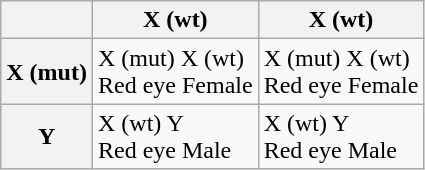<table class="wikitable">
<tr>
<th></th>
<th>X (wt)</th>
<th>X (wt)</th>
</tr>
<tr>
<th>X (mut)</th>
<td>X (mut)   X (wt)<br>Red eye Female</td>
<td>X (mut)   X (wt)<br>Red eye Female</td>
</tr>
<tr>
<th>Y</th>
<td>X (wt)   Y<br>Red eye Male</td>
<td>X (wt)   Y<br>Red eye Male</td>
</tr>
</table>
